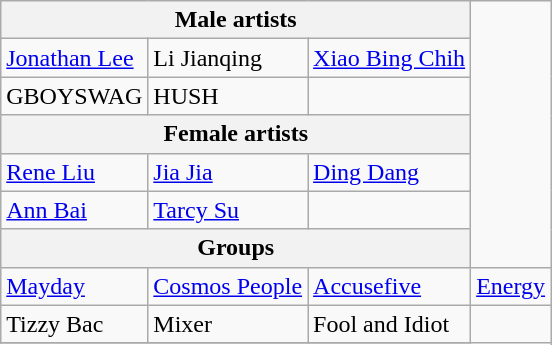<table class="wikitable">
<tr>
<th colspan="3">Male artists</th>
</tr>
<tr>
<td><a href='#'>Jonathan Lee</a></td>
<td>Li Jianqing</td>
<td><a href='#'>Xiao Bing Chih</a></td>
</tr>
<tr>
<td>GBOYSWAG</td>
<td>HUSH</td>
<td></td>
</tr>
<tr>
<th colspan="3">Female artists</th>
</tr>
<tr>
<td><a href='#'>Rene Liu</a></td>
<td><a href='#'>Jia Jia</a></td>
<td><a href='#'>Ding Dang</a></td>
</tr>
<tr>
<td><a href='#'>Ann Bai</a></td>
<td><a href='#'>Tarcy Su</a></td>
<td></td>
</tr>
<tr>
<th colspan="3">Groups</th>
</tr>
<tr>
<td><a href='#'>Mayday</a></td>
<td><a href='#'>Cosmos People</a></td>
<td><a href='#'>Accusefive</a></td>
<td><a href='#'>Energy</a></td>
</tr>
<tr>
<td>Tizzy Bac</td>
<td>Mixer</td>
<td>Fool and Idiot</td>
</tr>
<tr>
</tr>
</table>
